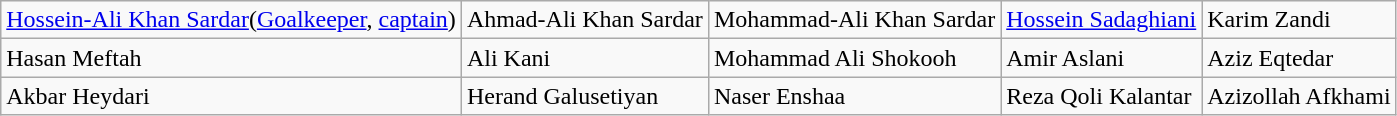<table class="wikitable">
<tr>
<td><a href='#'>Hossein-Ali Khan Sardar</a>(<a href='#'>Goalkeeper</a>, <a href='#'>captain</a>)</td>
<td>Ahmad-Ali Khan Sardar</td>
<td>Mohammad-Ali Khan Sardar</td>
<td><a href='#'>Hossein Sadaghiani</a></td>
<td>Karim Zandi</td>
</tr>
<tr>
<td>Hasan Meftah</td>
<td>Ali Kani</td>
<td>Mohammad Ali Shokooh</td>
<td>Amir Aslani</td>
<td>Aziz Eqtedar</td>
</tr>
<tr>
<td>Akbar Heydari</td>
<td>Herand Galusetiyan</td>
<td>Naser Enshaa</td>
<td>Reza Qoli Kalantar</td>
<td>Azizollah Afkhami</td>
</tr>
</table>
